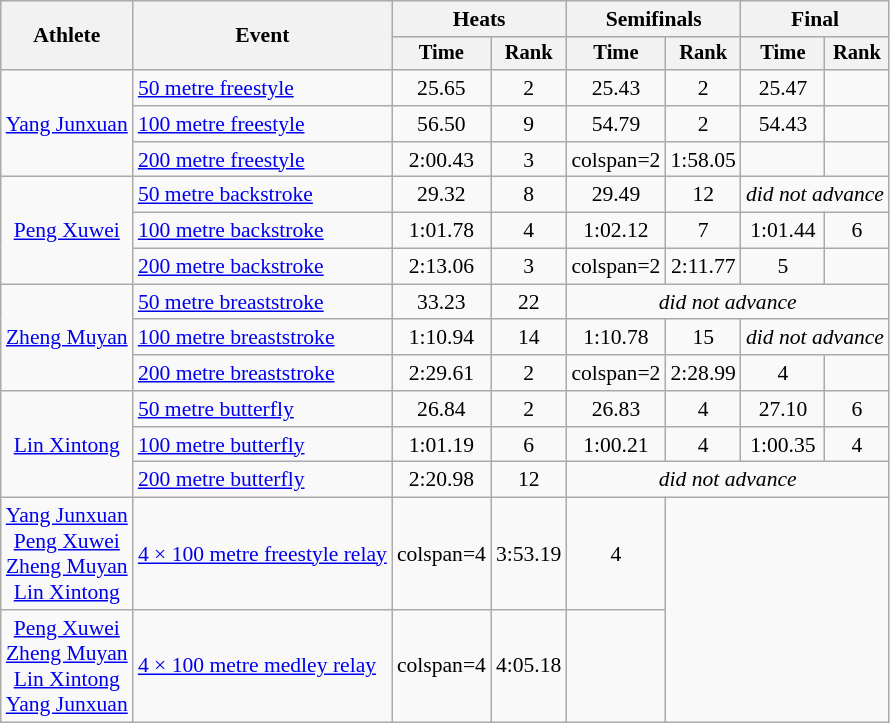<table class=wikitable style="text-align:center;font-size:90%">
<tr>
<th rowspan=2>Athlete</th>
<th rowspan=2>Event</th>
<th colspan=2>Heats</th>
<th colspan=2>Semifinals</th>
<th colspan=2>Final</th>
</tr>
<tr style="font-size:95%">
<th>Time</th>
<th>Rank</th>
<th>Time</th>
<th>Rank</th>
<th>Time</th>
<th>Rank</th>
</tr>
<tr>
<td rowspan=3><a href='#'>Yang Junxuan</a></td>
<td align=left><a href='#'>50 metre freestyle</a></td>
<td>25.65</td>
<td>2</td>
<td>25.43</td>
<td>2</td>
<td>25.47</td>
<td></td>
</tr>
<tr>
<td align=left><a href='#'>100 metre freestyle</a></td>
<td>56.50</td>
<td>9</td>
<td>54.79</td>
<td>2</td>
<td>54.43</td>
<td></td>
</tr>
<tr>
<td align=left><a href='#'>200 metre freestyle</a></td>
<td>2:00.43</td>
<td>3</td>
<td>colspan=2 </td>
<td>1:58.05</td>
<td></td>
</tr>
<tr>
<td rowspan=3><a href='#'>Peng Xuwei</a></td>
<td align=left><a href='#'>50 metre backstroke</a></td>
<td>29.32</td>
<td>8</td>
<td>29.49</td>
<td>12</td>
<td Colspan=2><em>did not advance</em></td>
</tr>
<tr>
<td align=left><a href='#'>100 metre backstroke</a></td>
<td>1:01.78</td>
<td>4</td>
<td>1:02.12</td>
<td>7</td>
<td>1:01.44</td>
<td>6</td>
</tr>
<tr>
<td align=left><a href='#'>200 metre backstroke</a></td>
<td>2:13.06</td>
<td>3</td>
<td>colspan=2 </td>
<td>2:11.77</td>
<td>5</td>
</tr>
<tr>
<td rowspan=3><a href='#'>Zheng Muyan</a></td>
<td align=left><a href='#'>50 metre breaststroke</a></td>
<td>33.23</td>
<td>22</td>
<td Colspan=4><em>did not advance</em></td>
</tr>
<tr>
<td align=left><a href='#'>100 metre breaststroke</a></td>
<td>1:10.94</td>
<td>14</td>
<td>1:10.78</td>
<td>15</td>
<td colspan=2><em>did not advance</em></td>
</tr>
<tr>
<td align=left><a href='#'>200 metre breaststroke</a></td>
<td>2:29.61</td>
<td>2</td>
<td>colspan=2 </td>
<td>2:28.99</td>
<td>4</td>
</tr>
<tr>
<td rowspan=3><a href='#'>Lin Xintong</a></td>
<td align=left><a href='#'>50 metre butterfly</a></td>
<td>26.84</td>
<td>2</td>
<td>26.83</td>
<td>4</td>
<td>27.10</td>
<td>6</td>
</tr>
<tr>
<td align=left><a href='#'>100 metre butterfly</a></td>
<td>1:01.19</td>
<td>6</td>
<td>1:00.21</td>
<td>4</td>
<td>1:00.35</td>
<td>4</td>
</tr>
<tr>
<td align=left><a href='#'>200 metre butterfly</a></td>
<td>2:20.98</td>
<td>12</td>
<td colspan=4><em>did not advance</em></td>
</tr>
<tr>
<td><a href='#'>Yang Junxuan</a> <br><a href='#'>Peng Xuwei</a> <br><a href='#'>Zheng Muyan</a> <br><a href='#'>Lin Xintong</a></td>
<td align=left><a href='#'>4 × 100 metre freestyle relay</a></td>
<td>colspan=4 </td>
<td>3:53.19</td>
<td>4</td>
</tr>
<tr>
<td><a href='#'>Peng Xuwei</a> <br><a href='#'>Zheng Muyan</a> <br><a href='#'>Lin Xintong</a> <br><a href='#'>Yang Junxuan</a></td>
<td align=left><a href='#'>4 × 100 metre medley relay</a></td>
<td>colspan=4 </td>
<td>4:05.18</td>
<td></td>
</tr>
</table>
